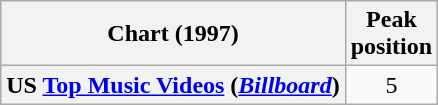<table class="wikitable plainrowheaders" style="text-align:center">
<tr>
<th scope="col">Chart (1997)</th>
<th scope="col">Peak<br>position</th>
</tr>
<tr>
<th scope="row">US <a href='#'>Top Music Videos</a> (<em><a href='#'>Billboard</a></em>)</th>
<td>5</td>
</tr>
</table>
